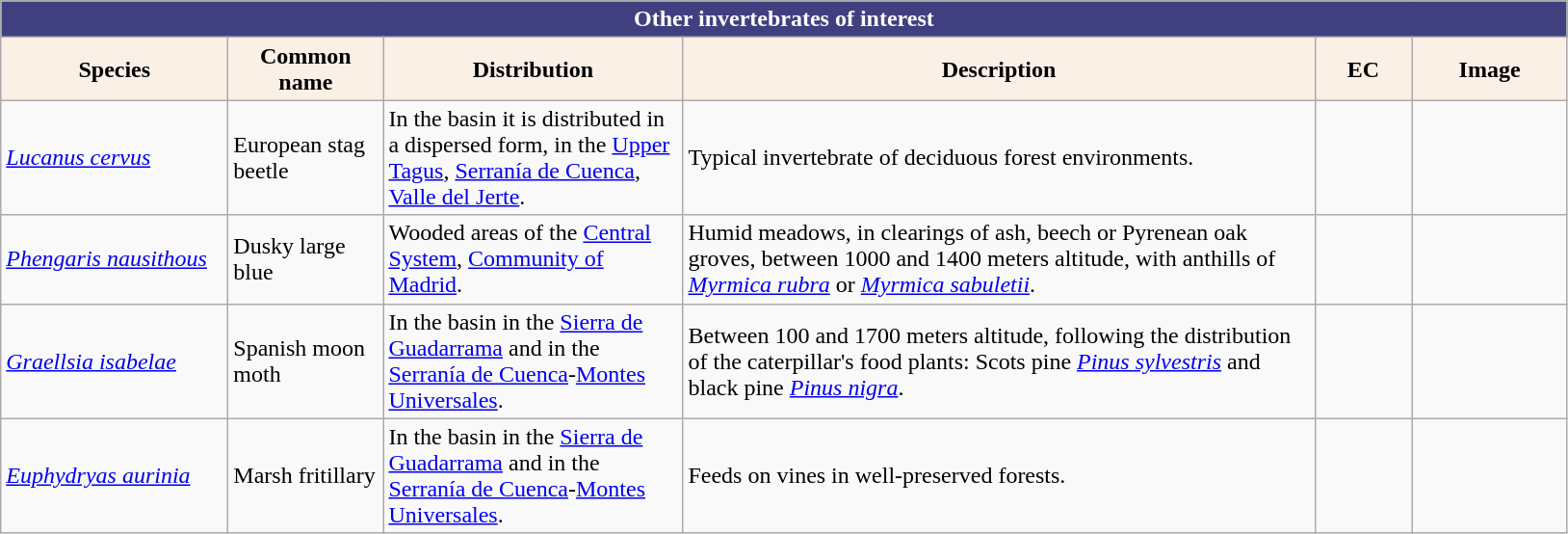<table class="wikitable">
<tr>
<th colspan="6" align="center" style="background:#404080; color:white">Other invertebrates of interest</th>
</tr>
<tr>
<td style="background:Linen; color:Black; text-align: center;" width="150"><strong>Species</strong></td>
<td style="background:Linen; color:Black; text-align: center;" width="100"><strong>Common name</strong></td>
<td style="background:Linen; color:Black; text-align: center;" width="200"><strong>Distribution</strong></td>
<td style="background:Linen; color:Black; text-align: center;" width="430"><strong>Description</strong></td>
<td style="background:Linen; color:Black; text-align: center;" width="60"><strong>EC</strong></td>
<td style="background:Linen; color:Black; text-align: center;" width="100"><strong>Image</strong></td>
</tr>
<tr>
<td><em><a href='#'>Lucanus cervus</a></em></td>
<td>European stag beetle</td>
<td>In the basin it is distributed in a dispersed form, in the <a href='#'>Upper Tagus</a>, <a href='#'>Serranía de Cuenca</a>, <a href='#'>Valle del Jerte</a>.</td>
<td>Typical invertebrate of deciduous forest environments.</td>
<td style="text-align: center;"></td>
<td></td>
</tr>
<tr>
<td><em><a href='#'>Phengaris nausithous</a></em></td>
<td>Dusky large blue</td>
<td>Wooded areas of the <a href='#'>Central System</a>, <a href='#'>Community of Madrid</a>.</td>
<td>Humid meadows, in clearings of ash, beech or Pyrenean oak groves, between 1000 and 1400 meters altitude, with anthills of <em><a href='#'>Myrmica rubra</a></em> or <em><a href='#'>Myrmica sabuletii</a></em>.</td>
<td style="text-align: center;"></td>
<td></td>
</tr>
<tr>
<td><em><a href='#'>Graellsia isabelae</a></em></td>
<td>Spanish moon moth</td>
<td>In the basin in the <a href='#'>Sierra de Guadarrama</a> and in the <a href='#'>Serranía de Cuenca</a>-<a href='#'>Montes Universales</a>.</td>
<td>Between 100 and 1700 meters altitude, following the distribution of the caterpillar's food plants: Scots pine <em><a href='#'>Pinus sylvestris</a></em> and black pine <em><a href='#'>Pinus nigra</a></em>.</td>
<td style="text-align: center;"></td>
<td></td>
</tr>
<tr>
<td><em><a href='#'>Euphydryas aurinia</a></em></td>
<td>Marsh fritillary</td>
<td>In the basin in the <a href='#'>Sierra de Guadarrama</a> and in the <a href='#'>Serranía de Cuenca</a>-<a href='#'>Montes Universales</a>.</td>
<td>Feeds on vines in well-preserved forests.</td>
<td style="text-align: center;"></td>
<td></td>
</tr>
</table>
